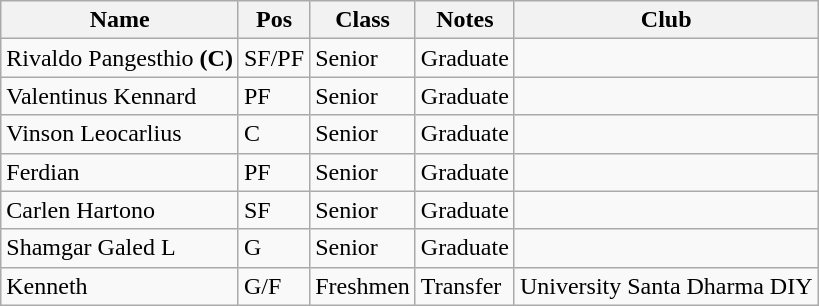<table class="wikitable">
<tr>
<th>Name</th>
<th>Pos</th>
<th>Class</th>
<th>Notes</th>
<th>Club</th>
</tr>
<tr>
<td>Rivaldo Pangesthio <strong>(C)</strong></td>
<td>SF/PF</td>
<td>Senior</td>
<td>Graduate</td>
<td></td>
</tr>
<tr>
<td>Valentinus Kennard</td>
<td>PF</td>
<td>Senior</td>
<td>Graduate</td>
<td></td>
</tr>
<tr>
<td>Vinson Leocarlius</td>
<td>C</td>
<td>Senior</td>
<td>Graduate</td>
<td></td>
</tr>
<tr>
<td>Ferdian</td>
<td>PF</td>
<td>Senior</td>
<td>Graduate</td>
<td></td>
</tr>
<tr>
<td>Carlen Hartono</td>
<td>SF</td>
<td>Senior</td>
<td>Graduate</td>
<td></td>
</tr>
<tr>
<td>Shamgar Galed L</td>
<td>G</td>
<td>Senior</td>
<td>Graduate</td>
<td></td>
</tr>
<tr>
<td>Kenneth</td>
<td>G/F</td>
<td>Freshmen</td>
<td>Transfer</td>
<td>University Santa Dharma DIY</td>
</tr>
</table>
